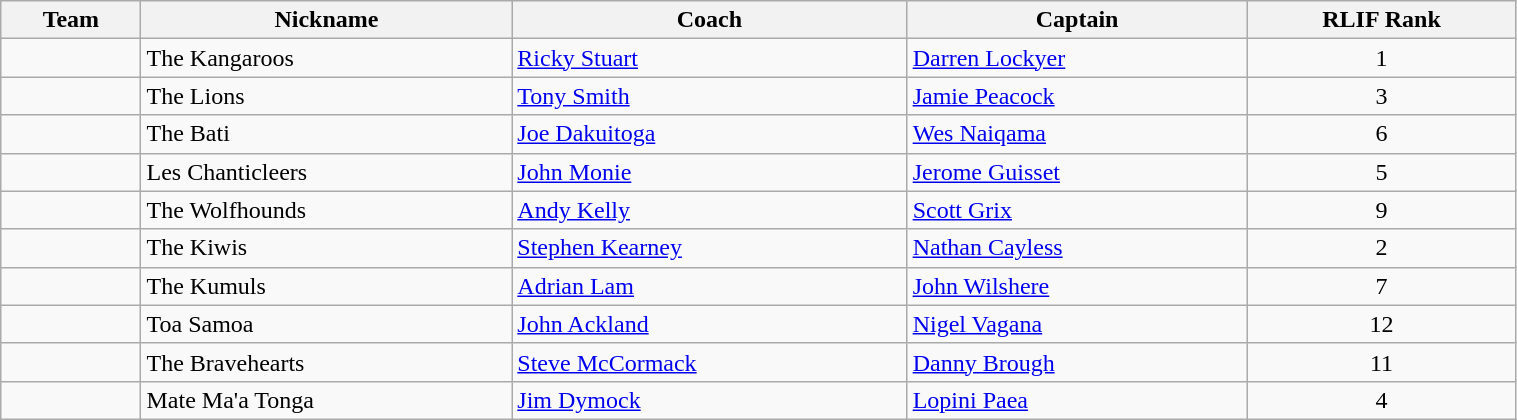<table class="wikitable sortable" style="width:80%;">
<tr>
<th>Team</th>
<th>Nickname</th>
<th>Coach</th>
<th>Captain</th>
<th>RLIF Rank</th>
</tr>
<tr>
<td></td>
<td>The Kangaroos</td>
<td><a href='#'>Ricky Stuart</a></td>
<td><a href='#'>Darren Lockyer</a></td>
<td style="text-align: center;">1</td>
</tr>
<tr>
<td></td>
<td>The Lions</td>
<td><a href='#'>Tony Smith</a></td>
<td><a href='#'>Jamie Peacock</a></td>
<td style="text-align: center;">3</td>
</tr>
<tr>
<td></td>
<td>The Bati</td>
<td><a href='#'>Joe Dakuitoga</a></td>
<td><a href='#'>Wes Naiqama</a></td>
<td style="text-align: center;">6</td>
</tr>
<tr>
<td></td>
<td>Les Chanticleers</td>
<td><a href='#'>John Monie</a></td>
<td><a href='#'>Jerome Guisset</a></td>
<td style="text-align: center;">5</td>
</tr>
<tr>
<td></td>
<td>The Wolfhounds</td>
<td><a href='#'>Andy Kelly</a></td>
<td><a href='#'>Scott Grix</a></td>
<td style="text-align: center;">9</td>
</tr>
<tr>
<td></td>
<td>The Kiwis</td>
<td><a href='#'>Stephen Kearney</a></td>
<td><a href='#'>Nathan Cayless</a></td>
<td style="text-align: center;">2</td>
</tr>
<tr>
<td></td>
<td>The Kumuls</td>
<td><a href='#'>Adrian Lam</a></td>
<td><a href='#'>John Wilshere</a></td>
<td style="text-align: center;">7</td>
</tr>
<tr>
<td></td>
<td>Toa Samoa</td>
<td><a href='#'>John Ackland</a></td>
<td><a href='#'>Nigel Vagana</a></td>
<td style="text-align: center;">12</td>
</tr>
<tr>
<td></td>
<td>The Bravehearts</td>
<td><a href='#'>Steve McCormack</a></td>
<td><a href='#'>Danny Brough</a></td>
<td style="text-align: center;">11</td>
</tr>
<tr>
<td></td>
<td>Mate Ma'a Tonga</td>
<td><a href='#'>Jim Dymock</a></td>
<td><a href='#'>Lopini Paea</a></td>
<td style="text-align: center;">4</td>
</tr>
</table>
